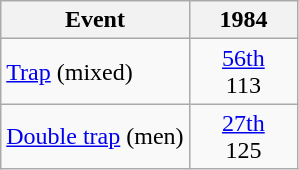<table class="wikitable" style="text-align: center">
<tr>
<th>Event</th>
<th width="65">1984</th>
</tr>
<tr>
<td align=left><a href='#'>Trap</a> (mixed)</td>
<td><a href='#'>56th</a><br>113</td>
</tr>
<tr>
<td align=left><a href='#'>Double trap</a> (men)</td>
<td><a href='#'>27th</a><br>125</td>
</tr>
</table>
